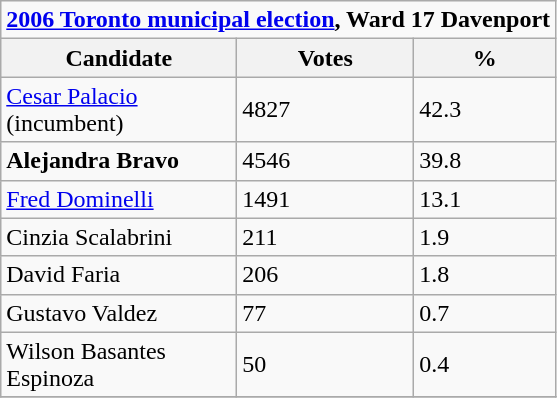<table class="wikitable">
<tr>
<td colspan="3"><strong><a href='#'>2006 Toronto municipal election</a>, Ward 17 Davenport</strong></td>
</tr>
<tr>
<th bgcolor="#DDDDFF" width="150px">Candidate</th>
<th bgcolor="#DDDDFF">Votes</th>
<th bgcolor="#DDDDFF">%</th>
</tr>
<tr>
<td><a href='#'>Cesar Palacio</a> (incumbent)</td>
<td>4827</td>
<td>42.3</td>
</tr>
<tr>
<td><strong>Alejandra Bravo</strong></td>
<td>4546</td>
<td>39.8</td>
</tr>
<tr>
<td><a href='#'>Fred Dominelli</a></td>
<td>1491</td>
<td>13.1</td>
</tr>
<tr>
<td>Cinzia Scalabrini</td>
<td>211</td>
<td>1.9</td>
</tr>
<tr>
<td>David Faria</td>
<td>206</td>
<td>1.8</td>
</tr>
<tr>
<td>Gustavo Valdez</td>
<td>77</td>
<td>0.7</td>
</tr>
<tr>
<td>Wilson Basantes Espinoza</td>
<td>50</td>
<td>0.4</td>
</tr>
<tr>
</tr>
</table>
